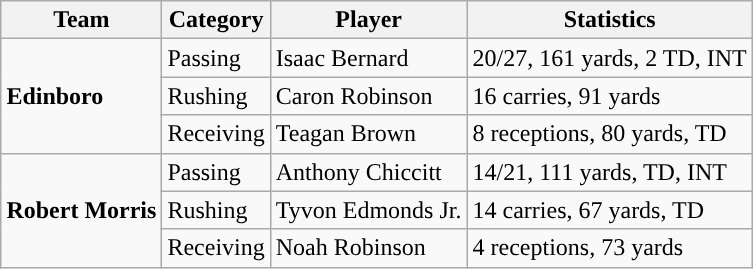<table class="wikitable" style="float: right;">
<tr>
<th>Team</th>
<th>Category</th>
<th>Player</th>
<th>Statistics</th>
</tr>
<tr>
<td rowspan=3><strong>Edinboro</strong></td>
<td>Passing</td>
<td>Isaac Bernard</td>
<td>20/27, 161 yards, 2 TD, INT</td>
</tr>
<tr>
<td>Rushing</td>
<td>Caron Robinson</td>
<td>16 carries, 91 yards</td>
</tr>
<tr>
<td>Receiving</td>
<td>Teagan Brown</td>
<td>8 receptions, 80 yards, TD</td>
</tr>
<tr>
<td rowspan=3><strong>Robert Morris</strong></td>
<td>Passing</td>
<td>Anthony Chiccitt</td>
<td>14/21, 111 yards, TD, INT</td>
</tr>
<tr>
<td>Rushing</td>
<td>Tyvon Edmonds Jr.</td>
<td>14 carries, 67 yards, TD</td>
</tr>
<tr>
<td>Receiving</td>
<td>Noah Robinson</td>
<td>4 receptions, 73 yards</td>
</tr>
</table>
